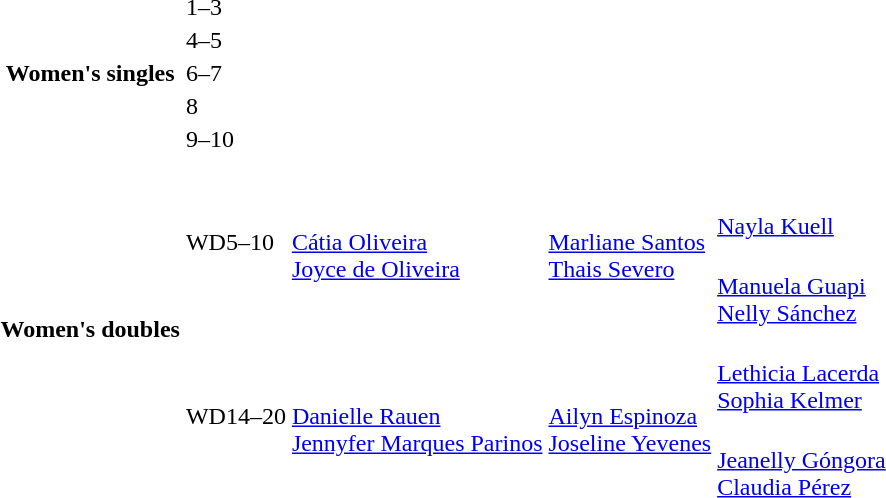<table>
<tr>
<th rowspan="10">Women's singles</th>
<td rowspan=2>1–3<br></td>
<td rowspan=2></td>
<td rowspan=2></td>
<td></td>
</tr>
<tr>
<td></td>
</tr>
<tr>
<td rowspan=2>4–5<br></td>
<td rowspan=2></td>
<td rowspan=2></td>
<td></td>
</tr>
<tr>
<td></td>
</tr>
<tr>
<td rowspan=2>6–7<br></td>
<td rowspan=2></td>
<td rowspan=2></td>
<td></td>
</tr>
<tr>
<td></td>
</tr>
<tr>
<td rowspan=2>8<br></td>
<td rowspan=2></td>
<td rowspan=2></td>
<td></td>
</tr>
<tr>
<td></td>
</tr>
<tr>
<td rowspan=2>9–10<br></td>
<td rowspan=2></td>
<td rowspan=2></td>
<td></td>
</tr>
<tr>
<td></td>
</tr>
<tr>
<th rowspan="4">Women's doubles</th>
<td rowspan=2>WD5–10<br></td>
<td rowspan=2><br><a href='#'>Cátia Oliveira</a><br><a href='#'>Joyce de Oliveira</a></td>
<td rowspan=2><br><a href='#'>Marliane Santos</a><br><a href='#'>Thais Severo</a></td>
<td><br><br><a href='#'>Nayla Kuell</a></td>
</tr>
<tr>
<td><br><a href='#'>Manuela Guapi</a><br><a href='#'>Nelly Sánchez</a></td>
</tr>
<tr>
<td rowspan=2>WD14–20<br></td>
<td rowspan=2><br><a href='#'>Danielle Rauen</a><br><a href='#'>Jennyfer Marques Parinos</a></td>
<td rowspan=2><br><a href='#'>Ailyn Espinoza</a><br><a href='#'>Joseline Yevenes</a></td>
<td><br><a href='#'>Lethicia Lacerda</a><br><a href='#'>Sophia Kelmer</a></td>
</tr>
<tr>
<td><br><a href='#'>Jeanelly Góngora</a><br><a href='#'>Claudia Pérez</a></td>
</tr>
</table>
